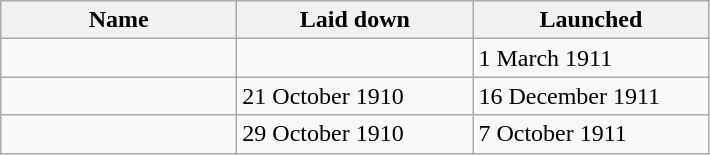<table class="wikitable">
<tr>
<th scope="col" width="150px">Name</th>
<th scope="col" width="150px">Laid down</th>
<th scope="col" width="150px">Launched</th>
</tr>
<tr>
<td></td>
<td></td>
<td>1 March 1911</td>
</tr>
<tr>
<td></td>
<td>21 October 1910</td>
<td>16 December 1911</td>
</tr>
<tr>
<td></td>
<td>29 October 1910</td>
<td>7 October 1911</td>
</tr>
</table>
